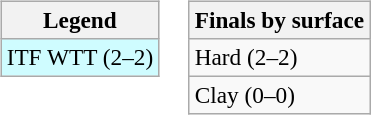<table>
<tr valign=top>
<td><br><table class="wikitable" style=font-size:97%>
<tr>
<th>Legend</th>
</tr>
<tr style="background:#cffcff;">
<td>ITF WTT (2–2)</td>
</tr>
</table>
</td>
<td><br><table class="wikitable" style=font-size:97%>
<tr>
<th>Finals by surface</th>
</tr>
<tr>
<td>Hard (2–2)</td>
</tr>
<tr>
<td>Clay (0–0)</td>
</tr>
</table>
</td>
</tr>
</table>
